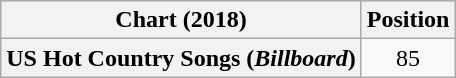<table class="wikitable sortable plainrowheaders" style="text-align:center">
<tr>
<th scope="col">Chart (2018)</th>
<th scope="col">Position</th>
</tr>
<tr>
<th scope="row">US Hot Country Songs (<em>Billboard</em>)</th>
<td>85</td>
</tr>
</table>
